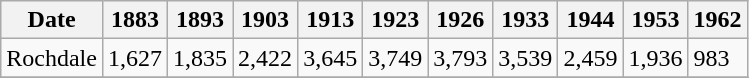<table class="wikitable">
<tr>
<th>Date</th>
<th>1883</th>
<th>1893</th>
<th>1903</th>
<th>1913</th>
<th>1923</th>
<th>1926</th>
<th>1933</th>
<th>1944</th>
<th>1953</th>
<th>1962</th>
</tr>
<tr>
<td>Rochdale</td>
<td>1,627</td>
<td>1,835</td>
<td>2,422</td>
<td>3,645</td>
<td>3,749</td>
<td>3,793</td>
<td>3,539</td>
<td>2,459</td>
<td>1,936</td>
<td>983</td>
</tr>
<tr>
</tr>
</table>
